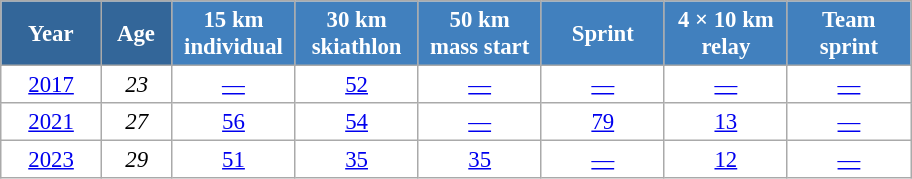<table class="wikitable" style="font-size:95%; text-align:center; border:grey solid 1px; border-collapse:collapse; background:#ffffff;">
<tr>
<th style="background-color:#369; color:white; width:60px;"> Year </th>
<th style="background-color:#369; color:white; width:40px;"> Age </th>
<th style="background-color:#4180be; color:white; width:75px;"> 15 km <br> individual </th>
<th style="background-color:#4180be; color:white; width:75px;"> 30 km <br> skiathlon </th>
<th style="background-color:#4180be; color:white; width:75px;"> 50 km <br> mass start </th>
<th style="background-color:#4180be; color:white; width:75px;"> Sprint </th>
<th style="background-color:#4180be; color:white; width:75px;"> 4 × 10 km <br> relay </th>
<th style="background-color:#4180be; color:white; width:75px;"> Team <br> sprint </th>
</tr>
<tr>
<td><a href='#'>2017</a></td>
<td><em>23</em></td>
<td><a href='#'>—</a></td>
<td><a href='#'>52</a></td>
<td><a href='#'>—</a></td>
<td><a href='#'>—</a></td>
<td><a href='#'>—</a></td>
<td><a href='#'>—</a></td>
</tr>
<tr>
<td><a href='#'>2021</a></td>
<td><em>27</em></td>
<td><a href='#'>56</a></td>
<td><a href='#'>54</a></td>
<td><a href='#'>—</a></td>
<td><a href='#'>79</a></td>
<td><a href='#'>13</a></td>
<td><a href='#'>—</a></td>
</tr>
<tr>
<td><a href='#'>2023</a></td>
<td><em>29</em></td>
<td><a href='#'>51</a></td>
<td><a href='#'>35</a></td>
<td><a href='#'>35</a></td>
<td><a href='#'>—</a></td>
<td><a href='#'>12</a></td>
<td><a href='#'>—</a></td>
</tr>
</table>
